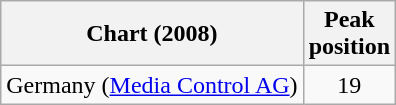<table class="wikitable sortable">
<tr>
<th>Chart (2008)</th>
<th>Peak<br>position</th>
</tr>
<tr>
<td>Germany (<a href='#'>Media Control AG</a>)</td>
<td style="text-align:center;">19</td>
</tr>
</table>
